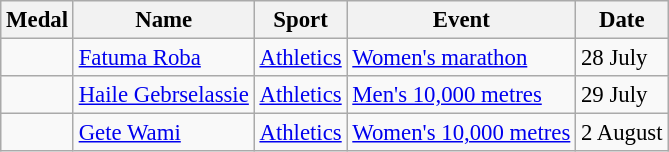<table class="wikitable sortable"  style="font-size:95%">
<tr>
<th>Medal</th>
<th>Name</th>
<th>Sport</th>
<th>Event</th>
<th>Date</th>
</tr>
<tr align=left>
<td></td>
<td><a href='#'>Fatuma Roba</a></td>
<td><a href='#'>Athletics</a></td>
<td><a href='#'>Women's marathon</a></td>
<td>28 July</td>
</tr>
<tr align=left>
<td></td>
<td><a href='#'>Haile Gebrselassie</a></td>
<td><a href='#'>Athletics</a></td>
<td><a href='#'>Men's 10,000 metres</a></td>
<td>29 July</td>
</tr>
<tr align=left>
<td></td>
<td><a href='#'>Gete Wami</a></td>
<td><a href='#'>Athletics</a></td>
<td><a href='#'>Women's 10,000 metres</a></td>
<td>2 August</td>
</tr>
</table>
